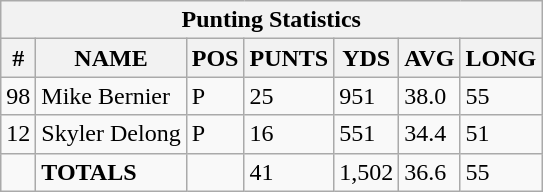<table class="wikitable sortable collapsible collapsed">
<tr>
<th colspan="12">Punting Statistics</th>
</tr>
<tr>
<th>#</th>
<th>NAME</th>
<th>POS</th>
<th>PUNTS</th>
<th>YDS</th>
<th>AVG</th>
<th>LONG</th>
</tr>
<tr>
<td>98</td>
<td>Mike Bernier</td>
<td>P</td>
<td>25</td>
<td>951</td>
<td>38.0</td>
<td>55</td>
</tr>
<tr>
<td>12</td>
<td>Skyler Delong</td>
<td>P</td>
<td>16</td>
<td>551</td>
<td>34.4</td>
<td>51</td>
</tr>
<tr>
<td></td>
<td><strong>TOTALS</strong></td>
<td></td>
<td>41</td>
<td>1,502</td>
<td>36.6</td>
<td>55</td>
</tr>
</table>
